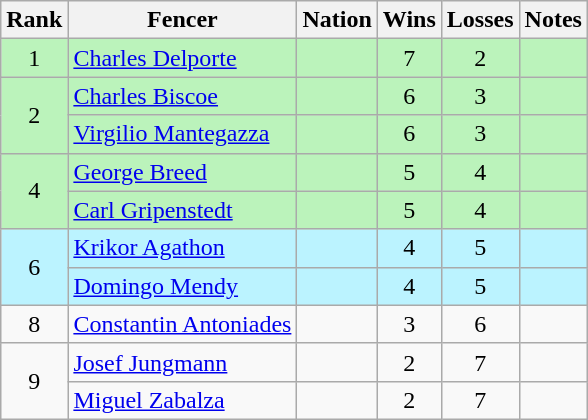<table class="wikitable sortable" style="text-align: center;">
<tr>
<th>Rank</th>
<th>Fencer</th>
<th>Nation</th>
<th>Wins</th>
<th>Losses</th>
<th>Notes</th>
</tr>
<tr bgcolor=bbf3bb>
<td>1</td>
<td align=left><a href='#'>Charles Delporte</a></td>
<td align=left></td>
<td>7</td>
<td>2</td>
<td></td>
</tr>
<tr bgcolor=bbf3bb>
<td rowspan=2>2</td>
<td align=left><a href='#'>Charles Biscoe</a></td>
<td align=left></td>
<td>6</td>
<td>3</td>
<td></td>
</tr>
<tr bgcolor=bbf3bb>
<td align=left><a href='#'>Virgilio Mantegazza</a></td>
<td align=left></td>
<td>6</td>
<td>3</td>
<td></td>
</tr>
<tr bgcolor=bbf3bb>
<td rowspan=2>4</td>
<td align=left><a href='#'>George Breed</a></td>
<td align=left></td>
<td>5</td>
<td>4</td>
<td></td>
</tr>
<tr bgcolor=bbf3bb>
<td align=left><a href='#'>Carl Gripenstedt</a></td>
<td align=left></td>
<td>5</td>
<td>4</td>
<td></td>
</tr>
<tr bgcolor=bbf3ff>
<td rowspan=2>6</td>
<td align=left><a href='#'>Krikor Agathon</a></td>
<td align=left></td>
<td>4</td>
<td>5</td>
<td></td>
</tr>
<tr bgcolor=bbf3ff>
<td align=left><a href='#'>Domingo Mendy</a></td>
<td align=left></td>
<td>4</td>
<td>5</td>
<td></td>
</tr>
<tr>
<td>8</td>
<td align=left><a href='#'>Constantin Antoniades</a></td>
<td align=left></td>
<td>3</td>
<td>6</td>
<td></td>
</tr>
<tr>
<td rowspan=2>9</td>
<td align=left><a href='#'>Josef Jungmann</a></td>
<td align=left></td>
<td>2</td>
<td>7</td>
<td></td>
</tr>
<tr>
<td align=left><a href='#'>Miguel Zabalza</a></td>
<td align=left></td>
<td>2</td>
<td>7</td>
<td></td>
</tr>
</table>
